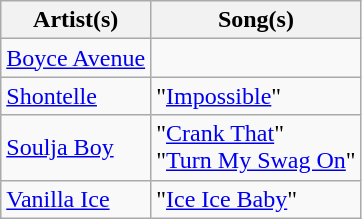<table class="wikitable plainrowheaders">
<tr>
<th scope="col">Artist(s)</th>
<th scope="col">Song(s)</th>
</tr>
<tr>
<td><a href='#'>Boyce Avenue</a></td>
<td></td>
</tr>
<tr>
<td scope="row"><a href='#'>Shontelle</a><br></td>
<td>"<a href='#'>Impossible</a>"</td>
</tr>
<tr>
<td><a href='#'>Soulja Boy</a></td>
<td>"<a href='#'>Crank That</a>"<br>"<a href='#'>Turn My Swag On</a>"</td>
</tr>
<tr>
<td scope="row"><a href='#'>Vanilla Ice</a><br></td>
<td>"<a href='#'>Ice Ice Baby</a>"</td>
</tr>
</table>
